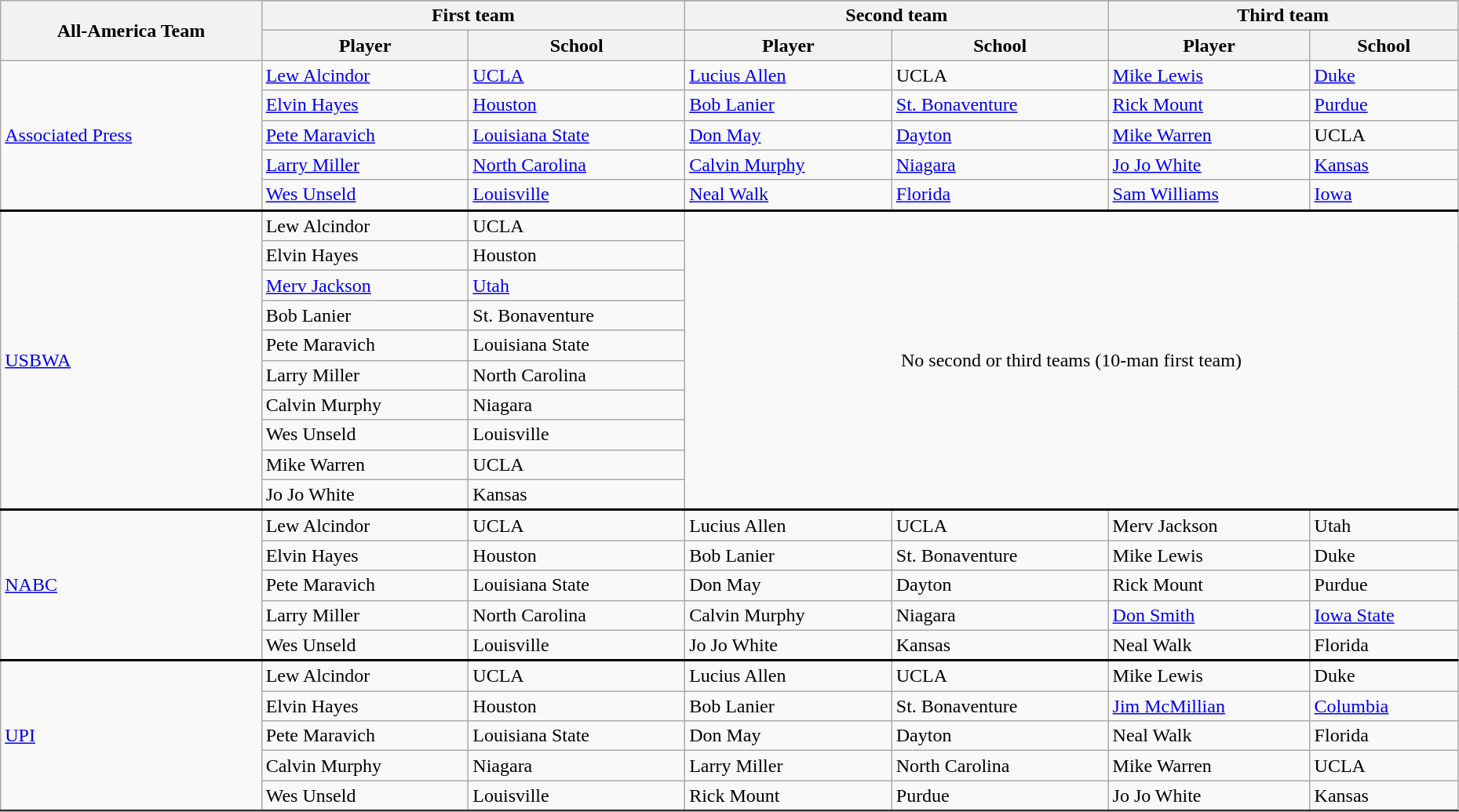<table class="wikitable" style="width:98%;">
<tr>
<th rowspan=3>All-America Team</th>
</tr>
<tr>
<th colspan=2>First team</th>
<th colspan=2>Second team</th>
<th colspan=2>Third team</th>
</tr>
<tr>
<th>Player</th>
<th>School</th>
<th>Player</th>
<th>School</th>
<th>Player</th>
<th>School</th>
</tr>
<tr>
<td rowspan=5><a href='#'>Associated Press</a></td>
<td><a href='#'>Lew Alcindor</a></td>
<td><a href='#'>UCLA</a></td>
<td><a href='#'>Lucius Allen</a></td>
<td>UCLA</td>
<td><a href='#'>Mike Lewis</a></td>
<td><a href='#'>Duke</a></td>
</tr>
<tr>
<td><a href='#'>Elvin Hayes</a></td>
<td><a href='#'>Houston</a></td>
<td><a href='#'>Bob Lanier</a></td>
<td><a href='#'>St. Bonaventure</a></td>
<td><a href='#'>Rick Mount</a></td>
<td><a href='#'>Purdue</a></td>
</tr>
<tr>
<td><a href='#'>Pete Maravich</a></td>
<td><a href='#'>Louisiana State</a></td>
<td><a href='#'>Don May</a></td>
<td><a href='#'>Dayton</a></td>
<td><a href='#'>Mike Warren</a></td>
<td>UCLA</td>
</tr>
<tr>
<td><a href='#'>Larry Miller</a></td>
<td><a href='#'>North Carolina</a></td>
<td><a href='#'>Calvin Murphy</a></td>
<td><a href='#'>Niagara</a></td>
<td><a href='#'>Jo Jo White</a></td>
<td><a href='#'>Kansas</a></td>
</tr>
<tr>
<td><a href='#'>Wes Unseld</a></td>
<td><a href='#'>Louisville</a></td>
<td><a href='#'>Neal Walk</a></td>
<td><a href='#'>Florida</a></td>
<td><a href='#'>Sam Williams</a></td>
<td><a href='#'>Iowa</a></td>
</tr>
<tr style = "border-top:2px solid black;">
<td rowspan=10><a href='#'>USBWA</a></td>
<td>Lew Alcindor</td>
<td>UCLA</td>
<td rowspan=10 colspan=6 align=center>No second or third teams (10-man first team)</td>
</tr>
<tr>
<td>Elvin Hayes</td>
<td>Houston</td>
</tr>
<tr>
<td><a href='#'>Merv Jackson</a></td>
<td><a href='#'>Utah</a></td>
</tr>
<tr>
<td>Bob Lanier</td>
<td>St. Bonaventure</td>
</tr>
<tr>
<td>Pete Maravich</td>
<td>Louisiana State</td>
</tr>
<tr>
<td>Larry Miller</td>
<td>North Carolina</td>
</tr>
<tr>
<td>Calvin Murphy</td>
<td>Niagara</td>
</tr>
<tr>
<td>Wes Unseld</td>
<td>Louisville</td>
</tr>
<tr>
<td>Mike Warren</td>
<td>UCLA</td>
</tr>
<tr>
<td>Jo Jo White</td>
<td>Kansas</td>
</tr>
<tr style = "border-top:2px solid black;">
<td rowspan=5><a href='#'>NABC</a></td>
<td>Lew Alcindor</td>
<td>UCLA</td>
<td>Lucius Allen</td>
<td>UCLA</td>
<td>Merv Jackson</td>
<td>Utah</td>
</tr>
<tr>
<td>Elvin Hayes</td>
<td>Houston</td>
<td>Bob Lanier</td>
<td>St. Bonaventure</td>
<td>Mike Lewis</td>
<td>Duke</td>
</tr>
<tr>
<td>Pete Maravich</td>
<td>Louisiana State</td>
<td>Don May</td>
<td>Dayton</td>
<td>Rick Mount</td>
<td>Purdue</td>
</tr>
<tr>
<td>Larry Miller</td>
<td>North Carolina</td>
<td>Calvin Murphy</td>
<td>Niagara</td>
<td><a href='#'>Don Smith</a></td>
<td><a href='#'>Iowa State</a></td>
</tr>
<tr>
<td>Wes Unseld</td>
<td>Louisville</td>
<td>Jo Jo White</td>
<td>Kansas</td>
<td>Neal Walk</td>
<td>Florida</td>
</tr>
<tr style = "border-top:2px solid black;">
<td rowspan=5><a href='#'>UPI</a></td>
<td>Lew Alcindor</td>
<td>UCLA</td>
<td>Lucius Allen</td>
<td>UCLA</td>
<td>Mike Lewis</td>
<td>Duke</td>
</tr>
<tr>
<td>Elvin Hayes</td>
<td>Houston</td>
<td>Bob Lanier</td>
<td>St. Bonaventure</td>
<td><a href='#'>Jim McMillian</a></td>
<td><a href='#'>Columbia</a></td>
</tr>
<tr>
<td>Pete Maravich</td>
<td>Louisiana State</td>
<td>Don May</td>
<td>Dayton</td>
<td>Neal Walk</td>
<td>Florida</td>
</tr>
<tr>
<td>Calvin Murphy</td>
<td>Niagara</td>
<td>Larry Miller</td>
<td>North Carolina</td>
<td>Mike Warren</td>
<td>UCLA</td>
</tr>
<tr>
<td>Wes Unseld</td>
<td>Louisville</td>
<td>Rick Mount</td>
<td>Purdue</td>
<td>Jo Jo White</td>
<td>Kansas</td>
</tr>
<tr style = "border-top:2px solid black;">
</tr>
</table>
